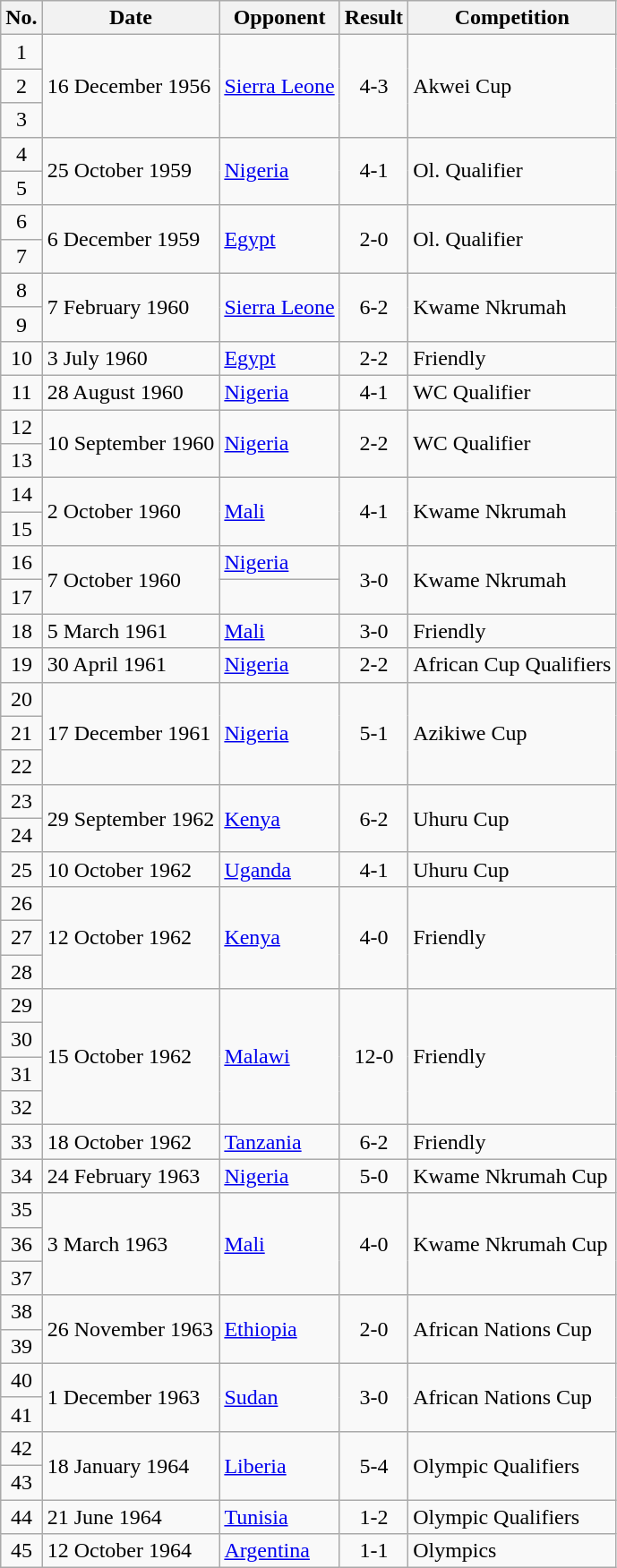<table class="wikitable sortable">
<tr>
<th scope="col">No.</th>
<th scope="col">Date</th>
<th scope="col">Opponent</th>
<th scope="col">Result</th>
<th scope="col">Competition</th>
</tr>
<tr>
<td align="center">1</td>
<td rowspan="3">16 December 1956</td>
<td rowspan="3"><a href='#'>Sierra Leone</a></td>
<td rowspan="3" style="text-align:center">4-3</td>
<td rowspan="3">Akwei Cup</td>
</tr>
<tr>
<td align="center">2</td>
</tr>
<tr>
<td align="center">3</td>
</tr>
<tr>
<td align="center">4</td>
<td rowspan="2">25 October 1959</td>
<td rowspan="2"><a href='#'>Nigeria</a></td>
<td rowspan="2" style="text-align:center">4-1</td>
<td rowspan="2">Ol. Qualifier</td>
</tr>
<tr>
<td align="center">5</td>
</tr>
<tr>
<td align="center">6</td>
<td rowspan="2">6 December 1959</td>
<td rowspan="2"><a href='#'>Egypt</a></td>
<td rowspan="2" style="text-align:center">2-0</td>
<td rowspan="2">Ol. Qualifier</td>
</tr>
<tr>
<td align="center">7</td>
</tr>
<tr>
<td align="center">8</td>
<td rowspan="2">7 February 1960</td>
<td rowspan="2"><a href='#'>Sierra Leone</a></td>
<td rowspan="2" style="text-align:center">6-2</td>
<td rowspan="2">Kwame Nkrumah</td>
</tr>
<tr>
<td align="center">9</td>
</tr>
<tr>
<td align="center">10</td>
<td rowspan="1">3 July 1960</td>
<td rowspan="1"><a href='#'>Egypt</a></td>
<td rowspan="1" style="text-align:center">2-2</td>
<td rowspan="1">Friendly</td>
</tr>
<tr>
<td align="center">11</td>
<td rowspan="1">28 August 1960</td>
<td rowspan="1"><a href='#'>Nigeria</a></td>
<td rowspan="1" style="text-align:center">4-1</td>
<td rowspan="1">WC Qualifier</td>
</tr>
<tr>
<td align="center">12</td>
<td rowspan="2">10 September 1960</td>
<td rowspan="2"><a href='#'>Nigeria</a></td>
<td rowspan="2" style="text-align:center">2-2</td>
<td rowspan="2">WC Qualifier</td>
</tr>
<tr>
<td align="center">13</td>
</tr>
<tr>
<td align="center">14</td>
<td rowspan="2">2 October 1960</td>
<td rowspan="2"><a href='#'>Mali</a></td>
<td rowspan="2" align="center">4-1</td>
<td rowspan="2">Kwame Nkrumah</td>
</tr>
<tr>
<td align="center">15</td>
</tr>
<tr>
<td align="center">16</td>
<td rowspan="2">7 October 1960</td>
<td><a href='#'>Nigeria</a></td>
<td rowspan="2" align="center">3-0</td>
<td rowspan="2">Kwame Nkrumah</td>
</tr>
<tr>
<td align="center">17</td>
</tr>
<tr>
<td align="center">18</td>
<td rowspan="1">5 March 1961</td>
<td rowspan="1"><a href='#'>Mali</a></td>
<td rowspan="1" align="center">3-0</td>
<td rowspan="1">Friendly</td>
</tr>
<tr>
<td align="center">19</td>
<td rowspan="1">30 April 1961</td>
<td rowspan="1"><a href='#'>Nigeria</a></td>
<td rowspan="1" style="text-align:center">2-2</td>
<td rowspan="1">African Cup Qualifiers</td>
</tr>
<tr>
<td align="center">20</td>
<td rowspan="3">17 December 1961</td>
<td rowspan="3"><a href='#'>Nigeria</a></td>
<td rowspan="3" style="text-align:center">5-1</td>
<td rowspan="3">Azikiwe Cup</td>
</tr>
<tr>
<td align="center">21</td>
</tr>
<tr>
<td align="center">22</td>
</tr>
<tr>
<td align="center">23</td>
<td rowspan="2">29 September 1962</td>
<td rowspan="2"><a href='#'>Kenya</a></td>
<td rowspan="2" align="center">6-2</td>
<td rowspan="2">Uhuru Cup</td>
</tr>
<tr>
<td align="center">24</td>
</tr>
<tr>
<td align="center">25</td>
<td rowspan="1">10 October 1962</td>
<td rowspan="1"><a href='#'>Uganda</a></td>
<td rowspan="1" style="text-align:center">4-1</td>
<td rowspan="1">Uhuru Cup</td>
</tr>
<tr>
<td align="center">26</td>
<td rowspan="3">12 October 1962</td>
<td rowspan="3"><a href='#'>Kenya</a></td>
<td rowspan="3" align="center">4-0</td>
<td rowspan="3">Friendly</td>
</tr>
<tr>
<td align="center">27</td>
</tr>
<tr>
<td align="center">28</td>
</tr>
<tr>
<td align="center">29</td>
<td rowspan="4">15 October 1962</td>
<td rowspan="4"><a href='#'>Malawi</a></td>
<td rowspan="4" align="center">12-0</td>
<td rowspan="4">Friendly</td>
</tr>
<tr>
<td align="center">30</td>
</tr>
<tr>
<td align="center">31</td>
</tr>
<tr>
<td align="center">32</td>
</tr>
<tr>
<td align="center">33</td>
<td rowspan="1">18 October 1962</td>
<td rowspan="1"><a href='#'>Tanzania</a></td>
<td rowspan="1" style="text-align:center">6-2</td>
<td rowspan="1">Friendly</td>
</tr>
<tr>
<td align="center">34</td>
<td rowspan="1">24 February 1963</td>
<td rowspan="1"><a href='#'>Nigeria</a></td>
<td rowspan="1" style="text-align:center">5-0</td>
<td rowspan="1">Kwame Nkrumah Cup</td>
</tr>
<tr>
<td align="center">35</td>
<td rowspan="3">3 March 1963</td>
<td rowspan="3"><a href='#'>Mali</a></td>
<td rowspan="3" style="text-align:center">4-0</td>
<td rowspan="3">Kwame Nkrumah Cup</td>
</tr>
<tr>
<td align="center">36</td>
</tr>
<tr>
<td align="center">37</td>
</tr>
<tr>
<td align="center">38</td>
<td rowspan="2">26 November 1963</td>
<td rowspan="2"><a href='#'>Ethiopia</a></td>
<td rowspan="2" style="text-align:center">2-0</td>
<td rowspan="2">African Nations Cup</td>
</tr>
<tr>
<td align="center">39</td>
</tr>
<tr>
<td align="center">40</td>
<td rowspan="2">1 December 1963</td>
<td rowspan="2"><a href='#'>Sudan</a></td>
<td rowspan="2" style="text-align:center">3-0</td>
<td rowspan="2">African Nations Cup</td>
</tr>
<tr>
<td align="center">41</td>
</tr>
<tr>
<td align="center">42</td>
<td rowspan="2">18 January 1964</td>
<td rowspan="2"><a href='#'>Liberia</a></td>
<td rowspan="2" style="text-align:center">5-4</td>
<td rowspan="2">Olympic Qualifiers</td>
</tr>
<tr>
<td align="center">43</td>
</tr>
<tr>
<td align="center">44</td>
<td rowspan="1">21 June 1964</td>
<td rowspan="1"><a href='#'>Tunisia</a></td>
<td rowspan="1" style="text-align:center">1-2</td>
<td rowspan="1">Olympic Qualifiers</td>
</tr>
<tr>
<td align="center">45</td>
<td rowspan="1">12 October 1964</td>
<td rowspan="1"><a href='#'>Argentina</a></td>
<td rowspan="1" style="text-align:center">1-1</td>
<td rowspan="1">Olympics</td>
</tr>
</table>
